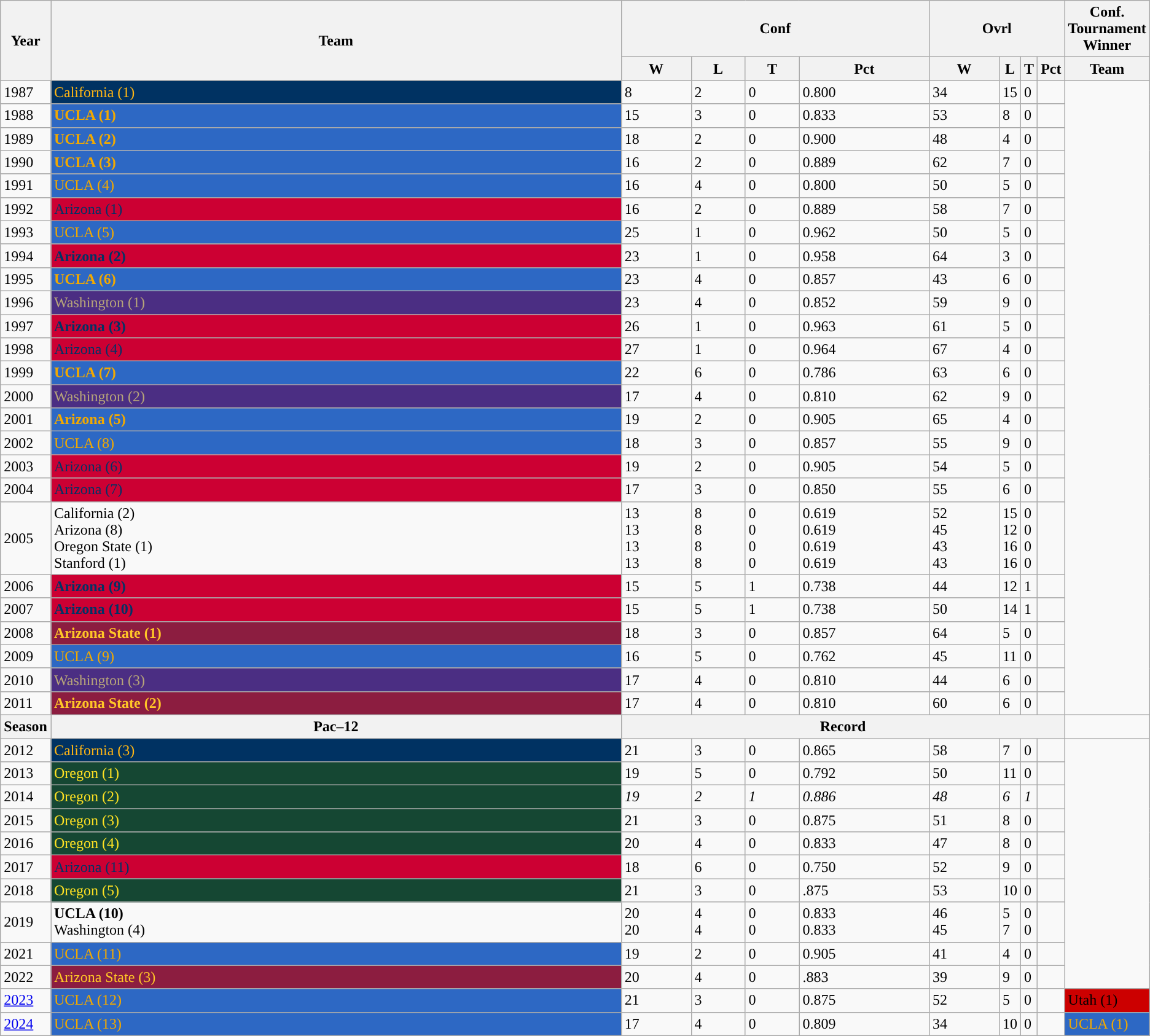<table class="wikitable">
<tr>
<th rowspan=2>Year</th>
<th rowspan=2>Team</th>
<th colspan="4">Conf</th>
<th colspan="4">Ovrl</th>
<th>Conf. Tournament Winner</th>
</tr>
<tr>
<th>W</th>
<th>L</th>
<th>T</th>
<th>Pct</th>
<th>W</th>
<th>L</th>
<th>T</th>
<th>Pct</th>
<th>Team</th>
</tr>
<tr>
<td>1987</td>
<td style="background:#003262; color:#FDB515;">California (1)</td>
<td>8</td>
<td>2</td>
<td>0</td>
<td>0.800</td>
<td>34</td>
<td>15</td>
<td>0</td>
<td></td>
<td rowspan="25"></td>
</tr>
<tr>
<td>1988</td>
<td style="background:#2D68C4; color:#F2A900;"><strong>UCLA (1)</strong></td>
<td>15</td>
<td>3</td>
<td>0</td>
<td>0.833</td>
<td>53</td>
<td>8</td>
<td>0</td>
<td></td>
</tr>
<tr>
<td>1989</td>
<td style="background:#2D68C4; color:#F2A900;"><strong>UCLA (2)</strong></td>
<td>18</td>
<td>2</td>
<td>0</td>
<td>0.900</td>
<td>48</td>
<td>4</td>
<td>0</td>
<td></td>
</tr>
<tr>
<td>1990</td>
<td style="background:#2D68C4; color:#F2A900;"><strong>UCLA (3)</strong></td>
<td>16</td>
<td>2</td>
<td>0</td>
<td>0.889</td>
<td>62</td>
<td>7</td>
<td>0</td>
<td></td>
</tr>
<tr>
<td>1991</td>
<td style="background:#2D68C4; color:#F2A900;">UCLA (4)</td>
<td>16</td>
<td>4</td>
<td>0</td>
<td>0.800</td>
<td>50</td>
<td>5</td>
<td>0</td>
<td></td>
</tr>
<tr>
<td>1992</td>
<td style="background:#CC0033; color:#003366;">Arizona (1)</td>
<td>16</td>
<td>2</td>
<td>0</td>
<td>0.889</td>
<td>58</td>
<td>7</td>
<td>0</td>
<td></td>
</tr>
<tr>
<td>1993</td>
<td style="background:#2D68C4; color:#F2A900;">UCLA (5)</td>
<td>25</td>
<td>1</td>
<td>0</td>
<td>0.962</td>
<td>50</td>
<td>5</td>
<td>0</td>
<td></td>
</tr>
<tr>
<td>1994</td>
<td style="background:#CC0033; color:#003366;"><strong>Arizona (2)</strong></td>
<td>23</td>
<td>1</td>
<td>0</td>
<td>0.958</td>
<td>64</td>
<td>3</td>
<td>0</td>
<td></td>
</tr>
<tr>
<td>1995</td>
<td style="background:#2D68C4; color:#F2A900;"><strong>UCLA (6)</strong></td>
<td>23</td>
<td>4</td>
<td>0</td>
<td>0.857</td>
<td>43</td>
<td>6</td>
<td>0</td>
<td></td>
</tr>
<tr>
<td>1996</td>
<td style="background:#4B2E83; color:#B7A57A;">Washington (1)</td>
<td>23</td>
<td>4</td>
<td>0</td>
<td>0.852</td>
<td>59</td>
<td>9</td>
<td>0</td>
<td></td>
</tr>
<tr>
<td>1997</td>
<td style="background:#CC0033; color:#003366;"><strong>Arizona (3)</strong></td>
<td>26</td>
<td>1</td>
<td>0</td>
<td>0.963</td>
<td>61</td>
<td>5</td>
<td>0</td>
<td></td>
</tr>
<tr>
<td>1998</td>
<td style="background:#CC0033; color:#003366;">Arizona (4)</td>
<td>27</td>
<td>1</td>
<td>0</td>
<td>0.964</td>
<td>67</td>
<td>4</td>
<td>0</td>
<td></td>
</tr>
<tr>
<td>1999</td>
<td style="background:#2D68C4; color:#F2A900;"><strong>UCLA (7)</strong></td>
<td>22</td>
<td>6</td>
<td>0</td>
<td>0.786</td>
<td>63</td>
<td>6</td>
<td>0</td>
<td></td>
</tr>
<tr>
<td>2000</td>
<td style="background:#4B2E83; color:#B7A57A;">Washington (2)</td>
<td>17</td>
<td>4</td>
<td>0</td>
<td>0.810</td>
<td>62</td>
<td>9</td>
<td>0</td>
<td></td>
</tr>
<tr>
<td>2001</td>
<td style="background:#2D68C4; color:#F2A900;"><strong>Arizona (5)</strong></td>
<td>19</td>
<td>2</td>
<td>0</td>
<td>0.905</td>
<td>65</td>
<td>4</td>
<td>0</td>
<td></td>
</tr>
<tr>
<td>2002</td>
<td style="background:#2D68C4; color:#F2A900;">UCLA (8)</td>
<td>18</td>
<td>3</td>
<td>0</td>
<td>0.857</td>
<td>55</td>
<td>9</td>
<td>0</td>
<td></td>
</tr>
<tr>
<td>2003</td>
<td style="background:#CC0033; color:#003366;">Arizona (6)</td>
<td>19</td>
<td>2</td>
<td>0</td>
<td>0.905</td>
<td>54</td>
<td>5</td>
<td>0</td>
<td></td>
</tr>
<tr>
<td>2004</td>
<td style="background:#CC0033; color:#003366;">Arizona (7)</td>
<td>17</td>
<td>3</td>
<td>0</td>
<td>0.850</td>
<td>55</td>
<td>6</td>
<td>0</td>
<td></td>
</tr>
<tr>
<td>2005</td>
<td>California (2)<br>Arizona (8)<br>Oregon State (1)<br>Stanford (1)</td>
<td>13<br>13<br>13<br>13</td>
<td>8<br>8<br>8<br>8</td>
<td>0<br>0<br>0<br>0</td>
<td>0.619<br>0.619<br>0.619<br>0.619</td>
<td>52<br>45<br>43<br>43</td>
<td>15<br>12<br>16<br>16</td>
<td>0<br>0<br>0<br>0</td>
<td><br><br><br></td>
</tr>
<tr>
<td>2006</td>
<td style="background:#CC0033; color:#003366;"><strong>Arizona (9)</strong></td>
<td>15</td>
<td>5</td>
<td>1</td>
<td>0.738</td>
<td>44</td>
<td>12</td>
<td>1</td>
<td></td>
</tr>
<tr>
<td>2007</td>
<td style="background:#CC0033; color:#003366;"><strong>Arizona (10)</strong></td>
<td>15</td>
<td>5</td>
<td>1</td>
<td>0.738</td>
<td>50</td>
<td>14</td>
<td>1</td>
<td></td>
</tr>
<tr>
<td>2008</td>
<td style="background:#8C1D40; color:#FFC627;"><strong>Arizona State (1)</strong></td>
<td>18</td>
<td>3</td>
<td>0</td>
<td>0.857</td>
<td>64</td>
<td>5</td>
<td>0</td>
<td></td>
</tr>
<tr>
<td>2009</td>
<td style="background:#2D68C4; color:#F2A900;">UCLA (9)</td>
<td>16</td>
<td>5</td>
<td>0</td>
<td>0.762</td>
<td>45</td>
<td>11</td>
<td>0</td>
<td></td>
</tr>
<tr>
<td>2010</td>
<td style="background:#4B2E83; color:#B7A57A;">Washington (3)</td>
<td>17</td>
<td>4</td>
<td>0</td>
<td>0.810</td>
<td>44</td>
<td>6</td>
<td>0</td>
<td></td>
</tr>
<tr>
<td>2011</td>
<td style="background:#8C1D40; color:#FFC627;"><strong>Arizona State (2)</strong></td>
<td>17</td>
<td>4</td>
<td>0</td>
<td>0.810</td>
<td>60</td>
<td>6</td>
<td>0</td>
<td></td>
</tr>
<tr>
<th>Season</th>
<th colspan="1" align="center"style="width:60%;">Pac–12</th>
<th colspan="8" align="center"style="width:60%;">Record</th>
</tr>
<tr>
<td>2012</td>
<td style="background:#003262; color:#FDB515;">California (3)</td>
<td>21</td>
<td>3</td>
<td>0</td>
<td>0.865</td>
<td>58</td>
<td>7</td>
<td>0</td>
<td></td>
<td rowspan="10"></td>
</tr>
<tr>
<td>2013</td>
<td style="background:#154733; color:#FEE123;">Oregon (1)</td>
<td>19</td>
<td>5</td>
<td>0</td>
<td>0.792</td>
<td>50</td>
<td>11</td>
<td>0</td>
<td></td>
</tr>
<tr>
<td>2014</td>
<td style="background:#154733; color:#FEE123;">Oregon (2)</td>
<td><em>19</em></td>
<td><em>2</em></td>
<td><em>1</em></td>
<td><em>0.886</em></td>
<td><em>48</em></td>
<td><em>6</em></td>
<td><em>1</em></td>
<td><em></em></td>
</tr>
<tr>
<td>2015</td>
<td style="background:#154733; color:#FEE123;">Oregon (3)</td>
<td>21</td>
<td>3</td>
<td>0</td>
<td>0.875</td>
<td>51</td>
<td>8</td>
<td>0</td>
<td></td>
</tr>
<tr>
<td>2016</td>
<td style="background:#154733; color:#FEE123;">Oregon (4)</td>
<td>20</td>
<td>4</td>
<td>0</td>
<td>0.833</td>
<td>47</td>
<td>8</td>
<td>0</td>
<td></td>
</tr>
<tr>
<td>2017</td>
<td style="background:#CC0033; color:#003366;">Arizona (11)</td>
<td>18</td>
<td>6</td>
<td>0</td>
<td>0.750</td>
<td>52</td>
<td>9</td>
<td>0</td>
<td></td>
</tr>
<tr>
<td>2018</td>
<td style="background:#154733; color:#FEE123;">Oregon (5)</td>
<td>21</td>
<td>3</td>
<td>0</td>
<td>.875</td>
<td>53</td>
<td>10</td>
<td>0</td>
<td></td>
</tr>
<tr>
<td>2019</td>
<td><strong>UCLA (10)</strong><br>Washington (4)</td>
<td>20<br>20</td>
<td>4<br>4</td>
<td>0<br>0</td>
<td>0.833<br>0.833</td>
<td>46<br>45</td>
<td>5<br>7</td>
<td>0<br>0</td>
<td><br></td>
</tr>
<tr>
<td>2021</td>
<td style="background:#2D68C4; color:#F2A900;">UCLA (11)</td>
<td>19</td>
<td>2</td>
<td>0</td>
<td>0.905</td>
<td>41</td>
<td>4</td>
<td>0</td>
<td></td>
</tr>
<tr>
<td>2022</td>
<td style="background:#8C1D40; color:#FFC627;">Arizona State (3)</td>
<td>20</td>
<td>4</td>
<td>0</td>
<td>.883</td>
<td>39</td>
<td>9</td>
<td>0</td>
<td></td>
</tr>
<tr>
<td><a href='#'>2023</a></td>
<td style="background:#2D68C4; color:#F2A900;">UCLA (12)</td>
<td>21</td>
<td>3</td>
<td>0</td>
<td>0.875</td>
<td>52</td>
<td>5</td>
<td>0</td>
<td></td>
<td style="background:#CC0000; color:#000000;">Utah (1)</td>
</tr>
<tr>
<td><a href='#'>2024</a></td>
<td style="background:#2D68C4; color:#F2A900;">UCLA (13)</td>
<td>17</td>
<td>4</td>
<td>0</td>
<td>0.809</td>
<td>34</td>
<td>10</td>
<td>0</td>
<td></td>
<td style="background:#2D68C4; color:#F2A900;">UCLA (1)</td>
</tr>
</table>
